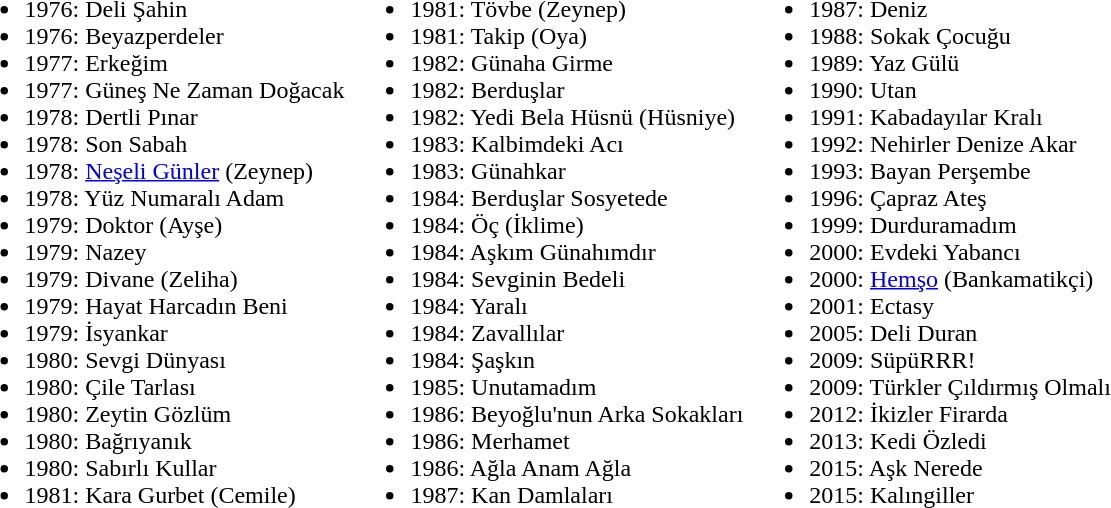<table>
<tr>
<td valign="top"><br><ul><li>1976: Deli Şahin</li><li>1976: Beyazperdeler</li><li>1977: Erkeğim</li><li>1977: Güneş Ne Zaman Doğacak</li><li>1978: Dertli Pınar</li><li>1978: Son Sabah</li><li>1978: <a href='#'>Neşeli Günler</a> (Zeynep)</li><li>1978: Yüz Numaralı Adam</li><li>1979: Doktor (Ayşe)</li><li>1979: Nazey</li><li>1979: Divane (Zeliha)</li><li>1979: Hayat Harcadın Beni</li><li>1979: İsyankar</li><li>1980: Sevgi Dünyası</li><li>1980: Çile Tarlası</li><li>1980: Zeytin Gözlüm</li><li>1980: Bağrıyanık</li><li>1980: Sabırlı Kullar</li><li>1981: Kara Gurbet (Cemile)</li></ul></td>
<td valign="top"><br><ul><li>1981: Tövbe (Zeynep)</li><li>1981: Takip (Oya)</li><li>1982: Günaha Girme</li><li>1982: Berduşlar</li><li>1982: Yedi Bela Hüsnü (Hüsniye)</li><li>1983: Kalbimdeki Acı</li><li>1983: Günahkar</li><li>1984: Berduşlar Sosyetede</li><li>1984: Öç (İklime)</li><li>1984: Aşkım Günahımdır</li><li>1984: Sevginin Bedeli</li><li>1984: Yaralı</li><li>1984: Zavallılar</li><li>1984: Şaşkın</li><li>1985: Unutamadım</li><li>1986: Beyoğlu'nun Arka Sokakları</li><li>1986: Merhamet</li><li>1986: Ağla Anam Ağla</li><li>1987: Kan Damlaları</li></ul></td>
<td valign="top"><br><ul><li>1987: Deniz</li><li>1988: Sokak Çocuğu</li><li>1989: Yaz Gülü</li><li>1990: Utan</li><li>1991: Kabadayılar Kralı</li><li>1992: Nehirler Denize Akar</li><li>1993: Bayan Perşembe</li><li>1996: Çapraz Ateş</li><li>1999: Durduramadım</li><li>2000: Evdeki Yabancı</li><li>2000: <a href='#'>Hemşo</a> (Bankamatikçi)</li><li>2001: Ectasy</li><li>2005: Deli Duran</li><li>2009: SüpüRRR!</li><li>2009: Türkler Çıldırmış Olmalı</li><li>2012: İkizler Firarda</li><li>2013: Kedi Özledi</li><li>2015: Aşk Nerede</li><li>2015: Kalıngiller</li></ul></td>
</tr>
</table>
